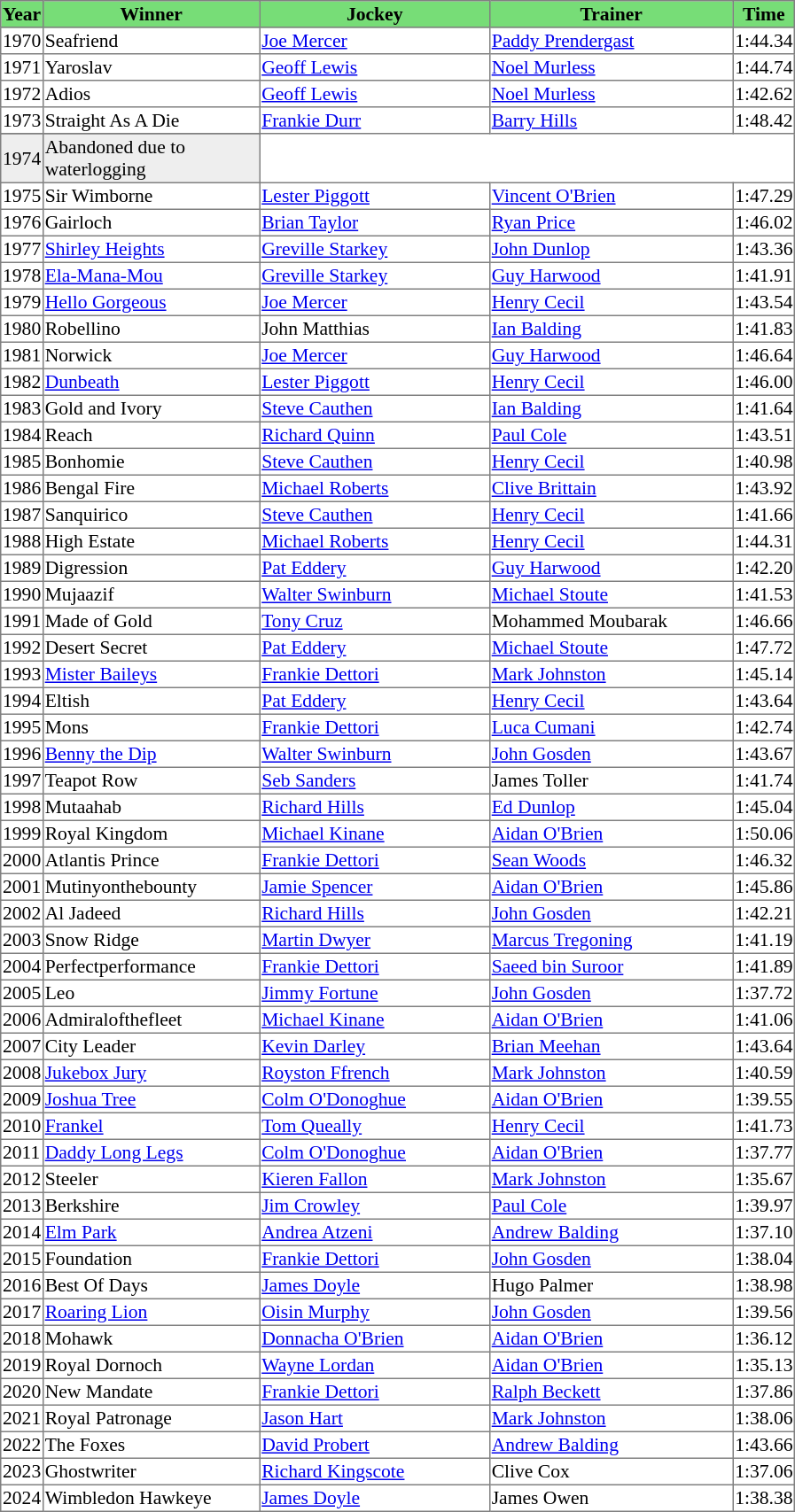<table class = "sortable" | border="1" style="border-collapse: collapse; font-size:90%">
<tr bgcolor="#77dd77" align="center">
<th>Year</th>
<th>Winner</th>
<th>Jockey</th>
<th>Trainer</th>
<th>Time</th>
</tr>
<tr>
<td>1970</td>
<td width=160px>Seafriend</td>
<td width=170px><a href='#'>Joe Mercer</a></td>
<td width=180px><a href='#'>Paddy Prendergast</a></td>
<td>1:44.34</td>
</tr>
<tr>
<td>1971</td>
<td>Yaroslav</td>
<td><a href='#'>Geoff Lewis</a></td>
<td><a href='#'>Noel Murless</a></td>
<td>1:44.74</td>
</tr>
<tr>
<td>1972</td>
<td>Adios</td>
<td><a href='#'>Geoff Lewis</a></td>
<td><a href='#'>Noel Murless</a></td>
<td>1:42.62</td>
</tr>
<tr>
<td>1973</td>
<td>Straight As A Die</td>
<td><a href='#'>Frankie Durr</a></td>
<td><a href='#'>Barry Hills</a></td>
<td>1:48.42</td>
</tr>
<tr>
</tr>
<tr bgcolor="#eeeeee">
<td>1974<td>Abandoned due to waterlogging</td></td>
</tr>
<tr>
<td>1975</td>
<td>Sir Wimborne</td>
<td><a href='#'>Lester Piggott</a></td>
<td><a href='#'>Vincent O'Brien</a></td>
<td>1:47.29</td>
</tr>
<tr>
<td>1976</td>
<td>Gairloch</td>
<td><a href='#'>Brian Taylor</a></td>
<td><a href='#'>Ryan Price</a></td>
<td>1:46.02</td>
</tr>
<tr>
<td>1977</td>
<td><a href='#'>Shirley Heights</a></td>
<td><a href='#'>Greville Starkey</a></td>
<td><a href='#'>John Dunlop</a></td>
<td>1:43.36</td>
</tr>
<tr>
<td>1978</td>
<td><a href='#'>Ela-Mana-Mou</a></td>
<td><a href='#'>Greville Starkey</a></td>
<td><a href='#'>Guy Harwood</a></td>
<td>1:41.91</td>
</tr>
<tr>
<td>1979</td>
<td><a href='#'>Hello Gorgeous</a></td>
<td><a href='#'>Joe Mercer</a></td>
<td><a href='#'>Henry Cecil</a></td>
<td>1:43.54</td>
</tr>
<tr>
<td>1980</td>
<td>Robellino</td>
<td>John Matthias</td>
<td><a href='#'>Ian Balding</a></td>
<td>1:41.83</td>
</tr>
<tr>
<td>1981</td>
<td>Norwick</td>
<td><a href='#'>Joe Mercer</a></td>
<td><a href='#'>Guy Harwood</a></td>
<td>1:46.64</td>
</tr>
<tr>
<td>1982</td>
<td><a href='#'>Dunbeath</a></td>
<td><a href='#'>Lester Piggott</a></td>
<td><a href='#'>Henry Cecil</a></td>
<td>1:46.00</td>
</tr>
<tr>
<td>1983</td>
<td>Gold and Ivory</td>
<td><a href='#'>Steve Cauthen</a></td>
<td><a href='#'>Ian Balding</a></td>
<td>1:41.64</td>
</tr>
<tr>
<td>1984</td>
<td>Reach</td>
<td><a href='#'>Richard Quinn</a></td>
<td><a href='#'>Paul Cole</a></td>
<td>1:43.51</td>
</tr>
<tr>
<td>1985</td>
<td>Bonhomie</td>
<td><a href='#'>Steve Cauthen</a></td>
<td><a href='#'>Henry Cecil</a></td>
<td>1:40.98</td>
</tr>
<tr>
<td>1986</td>
<td>Bengal Fire</td>
<td><a href='#'>Michael Roberts</a></td>
<td><a href='#'>Clive Brittain</a></td>
<td>1:43.92</td>
</tr>
<tr>
<td>1987</td>
<td>Sanquirico</td>
<td><a href='#'>Steve Cauthen</a></td>
<td><a href='#'>Henry Cecil</a></td>
<td>1:41.66</td>
</tr>
<tr>
<td>1988</td>
<td>High Estate</td>
<td><a href='#'>Michael Roberts</a></td>
<td><a href='#'>Henry Cecil</a></td>
<td>1:44.31</td>
</tr>
<tr>
<td>1989</td>
<td>Digression</td>
<td><a href='#'>Pat Eddery</a></td>
<td><a href='#'>Guy Harwood</a></td>
<td>1:42.20</td>
</tr>
<tr>
<td>1990</td>
<td>Mujaazif</td>
<td><a href='#'>Walter Swinburn</a></td>
<td><a href='#'>Michael Stoute</a></td>
<td>1:41.53</td>
</tr>
<tr>
<td>1991</td>
<td>Made of Gold</td>
<td><a href='#'>Tony Cruz</a></td>
<td>Mohammed Moubarak</td>
<td>1:46.66</td>
</tr>
<tr>
<td>1992</td>
<td>Desert Secret</td>
<td><a href='#'>Pat Eddery</a></td>
<td><a href='#'>Michael Stoute</a></td>
<td>1:47.72</td>
</tr>
<tr>
<td>1993</td>
<td><a href='#'>Mister Baileys</a></td>
<td><a href='#'>Frankie Dettori</a></td>
<td><a href='#'>Mark Johnston</a></td>
<td>1:45.14</td>
</tr>
<tr>
<td>1994</td>
<td>Eltish</td>
<td><a href='#'>Pat Eddery</a></td>
<td><a href='#'>Henry Cecil</a></td>
<td>1:43.64</td>
</tr>
<tr>
<td>1995</td>
<td>Mons</td>
<td><a href='#'>Frankie Dettori</a></td>
<td><a href='#'>Luca Cumani</a></td>
<td>1:42.74</td>
</tr>
<tr>
<td>1996</td>
<td><a href='#'>Benny the Dip</a></td>
<td><a href='#'>Walter Swinburn</a></td>
<td><a href='#'>John Gosden</a></td>
<td>1:43.67</td>
</tr>
<tr>
<td>1997</td>
<td>Teapot Row</td>
<td><a href='#'>Seb Sanders</a></td>
<td>James Toller</td>
<td>1:41.74</td>
</tr>
<tr>
<td>1998</td>
<td>Mutaahab</td>
<td><a href='#'>Richard Hills</a></td>
<td><a href='#'>Ed Dunlop</a></td>
<td>1:45.04</td>
</tr>
<tr>
<td>1999</td>
<td>Royal Kingdom</td>
<td><a href='#'>Michael Kinane</a></td>
<td><a href='#'>Aidan O'Brien</a></td>
<td>1:50.06</td>
</tr>
<tr>
<td>2000</td>
<td>Atlantis Prince</td>
<td><a href='#'>Frankie Dettori</a></td>
<td><a href='#'>Sean Woods</a></td>
<td>1:46.32</td>
</tr>
<tr>
<td>2001</td>
<td>Mutinyonthebounty</td>
<td><a href='#'>Jamie Spencer</a></td>
<td><a href='#'>Aidan O'Brien</a></td>
<td>1:45.86</td>
</tr>
<tr>
<td>2002</td>
<td>Al Jadeed</td>
<td><a href='#'>Richard Hills</a></td>
<td><a href='#'>John Gosden</a></td>
<td>1:42.21</td>
</tr>
<tr>
<td>2003</td>
<td>Snow Ridge</td>
<td><a href='#'>Martin Dwyer</a></td>
<td><a href='#'>Marcus Tregoning</a></td>
<td>1:41.19</td>
</tr>
<tr>
<td>2004</td>
<td>Perfectperformance</td>
<td><a href='#'>Frankie Dettori</a></td>
<td><a href='#'>Saeed bin Suroor</a></td>
<td>1:41.89</td>
</tr>
<tr>
<td>2005</td>
<td>Leo</td>
<td><a href='#'>Jimmy Fortune</a></td>
<td><a href='#'>John Gosden</a></td>
<td>1:37.72</td>
</tr>
<tr>
<td>2006</td>
<td>Admiralofthefleet</td>
<td><a href='#'>Michael Kinane</a></td>
<td><a href='#'>Aidan O'Brien</a></td>
<td>1:41.06</td>
</tr>
<tr>
<td>2007</td>
<td>City Leader</td>
<td><a href='#'>Kevin Darley</a></td>
<td><a href='#'>Brian Meehan</a></td>
<td>1:43.64</td>
</tr>
<tr>
<td>2008</td>
<td><a href='#'>Jukebox Jury</a></td>
<td><a href='#'>Royston Ffrench</a></td>
<td><a href='#'>Mark Johnston</a></td>
<td>1:40.59</td>
</tr>
<tr>
<td>2009</td>
<td><a href='#'>Joshua Tree</a></td>
<td><a href='#'>Colm O'Donoghue</a></td>
<td><a href='#'>Aidan O'Brien</a></td>
<td>1:39.55</td>
</tr>
<tr>
<td>2010</td>
<td><a href='#'>Frankel</a></td>
<td><a href='#'>Tom Queally</a></td>
<td><a href='#'>Henry Cecil</a></td>
<td>1:41.73</td>
</tr>
<tr>
<td>2011</td>
<td><a href='#'>Daddy Long Legs</a></td>
<td><a href='#'>Colm O'Donoghue</a></td>
<td><a href='#'>Aidan O'Brien</a></td>
<td>1:37.77</td>
</tr>
<tr>
<td>2012</td>
<td>Steeler</td>
<td><a href='#'>Kieren Fallon</a></td>
<td><a href='#'>Mark Johnston</a></td>
<td>1:35.67</td>
</tr>
<tr>
<td>2013</td>
<td>Berkshire</td>
<td><a href='#'>Jim Crowley</a></td>
<td><a href='#'>Paul Cole</a></td>
<td>1:39.97</td>
</tr>
<tr>
<td>2014</td>
<td><a href='#'>Elm Park</a></td>
<td><a href='#'>Andrea Atzeni</a></td>
<td><a href='#'>Andrew Balding</a></td>
<td>1:37.10</td>
</tr>
<tr>
<td>2015</td>
<td>Foundation</td>
<td><a href='#'>Frankie Dettori</a></td>
<td><a href='#'>John Gosden</a></td>
<td>1:38.04</td>
</tr>
<tr>
<td>2016</td>
<td>Best Of Days</td>
<td><a href='#'>James Doyle</a></td>
<td>Hugo Palmer</td>
<td>1:38.98</td>
</tr>
<tr>
<td>2017</td>
<td><a href='#'>Roaring Lion</a></td>
<td><a href='#'>Oisin Murphy</a></td>
<td><a href='#'>John Gosden</a></td>
<td>1:39.56</td>
</tr>
<tr>
<td>2018</td>
<td>Mohawk</td>
<td><a href='#'>Donnacha O'Brien</a></td>
<td><a href='#'>Aidan O'Brien</a></td>
<td>1:36.12</td>
</tr>
<tr>
<td>2019</td>
<td>Royal Dornoch</td>
<td><a href='#'>Wayne Lordan</a></td>
<td><a href='#'>Aidan O'Brien</a></td>
<td>1:35.13</td>
</tr>
<tr>
<td>2020</td>
<td>New Mandate</td>
<td><a href='#'>Frankie Dettori</a></td>
<td><a href='#'>Ralph Beckett</a></td>
<td>1:37.86</td>
</tr>
<tr>
<td>2021</td>
<td>Royal Patronage</td>
<td><a href='#'>Jason Hart</a></td>
<td><a href='#'>Mark Johnston</a></td>
<td>1:38.06</td>
</tr>
<tr>
<td>2022</td>
<td>The Foxes</td>
<td><a href='#'>David Probert</a></td>
<td><a href='#'>Andrew Balding</a></td>
<td>1:43.66</td>
</tr>
<tr>
<td>2023</td>
<td>Ghostwriter</td>
<td><a href='#'>Richard Kingscote</a></td>
<td>Clive Cox</td>
<td>1:37.06</td>
</tr>
<tr>
<td>2024</td>
<td>Wimbledon Hawkeye</td>
<td><a href='#'>James Doyle</a></td>
<td>James Owen</td>
<td>1:38.38</td>
</tr>
</table>
